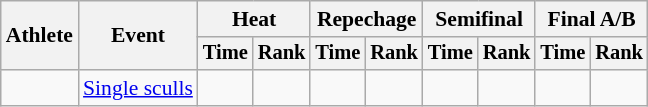<table class=wikitable style=font-size:90%;text-align:center>
<tr>
<th rowspan=2>Athlete</th>
<th rowspan=2>Event</th>
<th colspan=2>Heat</th>
<th colspan=2>Repechage</th>
<th colspan=2>Semifinal</th>
<th colspan=2>Final A/B</th>
</tr>
<tr style=font-size:95%>
<th>Time</th>
<th>Rank</th>
<th>Time</th>
<th>Rank</th>
<th>Time</th>
<th>Rank</th>
<th>Time</th>
<th>Rank</th>
</tr>
<tr>
<td align=left></td>
<td align=left><a href='#'>Single sculls</a></td>
<td></td>
<td></td>
<td></td>
<td></td>
<td></td>
<td></td>
<td></td>
<td></td>
</tr>
</table>
